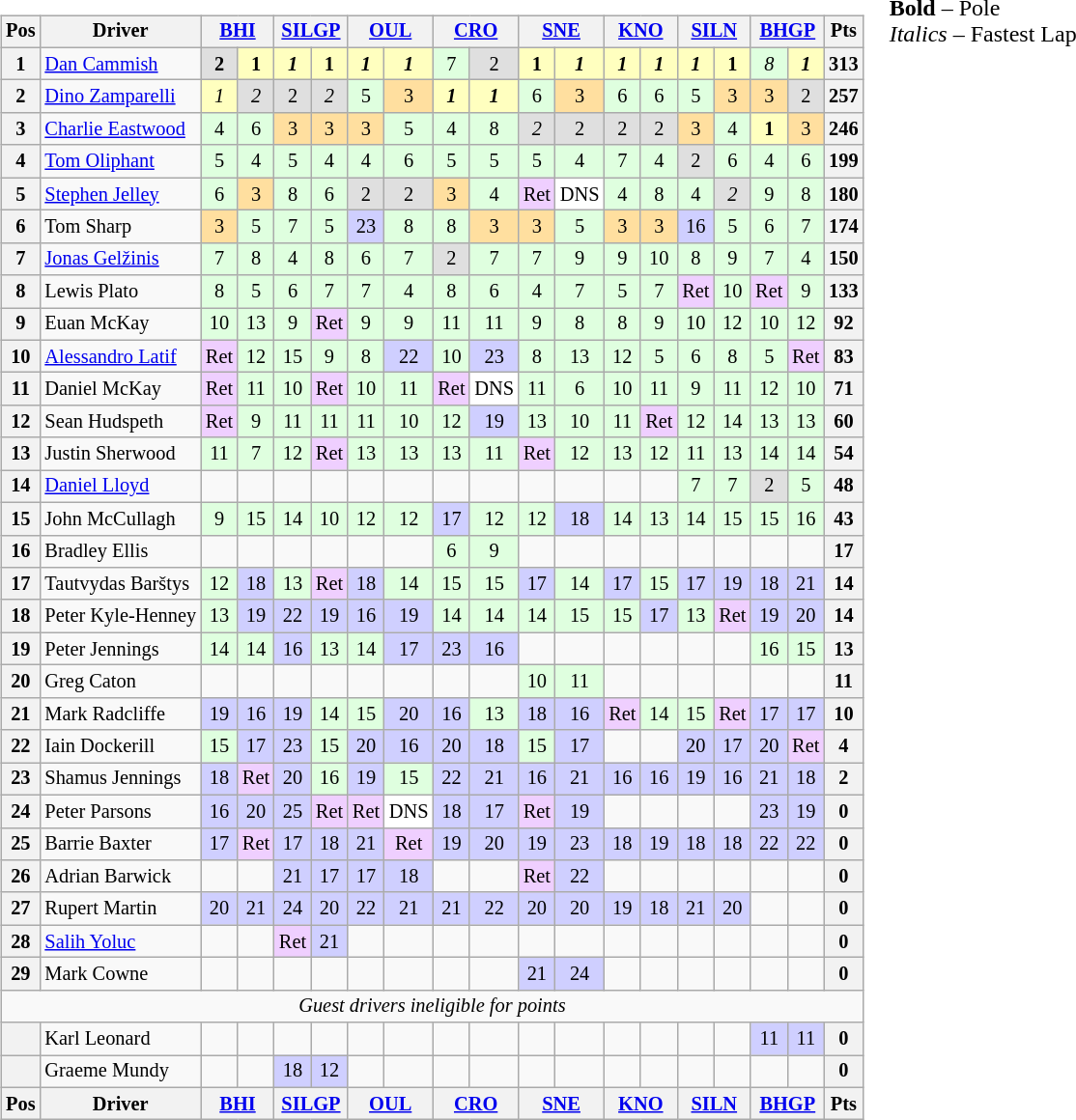<table>
<tr>
<td><br><table class="wikitable" style="font-size: 85%; text-align: center;">
<tr valign="top">
<th valign="middle">Pos</th>
<th valign="middle">Driver</th>
<th colspan="2"><a href='#'>BHI</a></th>
<th colspan="2"><a href='#'>SILGP</a></th>
<th colspan="2"><a href='#'>OUL</a></th>
<th colspan="2"><a href='#'>CRO</a></th>
<th colspan="2"><a href='#'>SNE</a></th>
<th colspan="2"><a href='#'>KNO</a></th>
<th colspan="2"><a href='#'>SILN</a></th>
<th colspan="2"><a href='#'>BHGP</a></th>
<th valign="middle">Pts</th>
</tr>
<tr>
<th>1</th>
<td align=left> <a href='#'>Dan Cammish</a></td>
<td style="background:#DFDFDF;"><strong>2</strong></td>
<td style="background:#FFFFBF;"><strong>1</strong></td>
<td style="background:#FFFFBF;"><strong><em>1</em></strong></td>
<td style="background:#FFFFBF;"><strong>1</strong></td>
<td style="background:#FFFFBF;"><strong><em>1</em></strong></td>
<td style="background:#FFFFBF;"><strong><em>1</em></strong></td>
<td style="background:#DFFFDF;">7</td>
<td style="background:#DFDFDF;">2</td>
<td style="background:#FFFFBF;"><strong>1</strong></td>
<td style="background:#FFFFBF;"><strong><em>1</em></strong></td>
<td style="background:#FFFFBF;"><strong><em>1</em></strong></td>
<td style="background:#FFFFBF;"><strong><em>1</em></strong></td>
<td style="background:#FFFFBF;"><strong><em>1</em></strong></td>
<td style="background:#FFFFBF;"><strong>1</strong></td>
<td style="background:#DFFFDF;"><em>8</em></td>
<td style="background:#FFFFBF;"><strong><em>1</em></strong></td>
<th>313</th>
</tr>
<tr>
<th>2</th>
<td align=left> <a href='#'>Dino Zamparelli</a></td>
<td style="background:#FFFFBF;"><em>1</em></td>
<td style="background:#DFDFDF;"><em>2</em></td>
<td style="background:#DFDFDF;">2</td>
<td style="background:#DFDFDF;"><em>2</em></td>
<td style="background:#DFFFDF;">5</td>
<td style="background:#FFDF9F;">3</td>
<td style="background:#FFFFBF;"><strong><em>1</em></strong></td>
<td style="background:#FFFFBF;"><strong><em>1</em></strong></td>
<td style="background:#DFFFDF;">6</td>
<td style="background:#FFDF9F;">3</td>
<td style="background:#DFFFDF;">6</td>
<td style="background:#DFFFDF;">6</td>
<td style="background:#DFFFDF;">5</td>
<td style="background:#FFDF9F;">3</td>
<td style="background:#FFDF9F;">3</td>
<td style="background:#DFDFDF;">2</td>
<th>257</th>
</tr>
<tr>
<th>3</th>
<td align=left> <a href='#'>Charlie Eastwood</a></td>
<td style="background:#DFFFDF;">4</td>
<td style="background:#DFFFDF;">6</td>
<td style="background:#FFDF9F;">3</td>
<td style="background:#FFDF9F;">3</td>
<td style="background:#FFDF9F;">3</td>
<td style="background:#DFFFDF;">5</td>
<td style="background:#DFFFDF;">4</td>
<td style="background:#DFFFDF;">8</td>
<td style="background:#DFDFDF;"><em>2</em></td>
<td style="background:#DFDFDF;">2</td>
<td style="background:#DFDFDF;">2</td>
<td style="background:#DFDFDF;">2</td>
<td style="background:#FFDF9F;">3</td>
<td style="background:#DFFFDF;">4</td>
<td style="background:#FFFFBF;"><strong>1</strong></td>
<td style="background:#FFDF9F;">3</td>
<th>246</th>
</tr>
<tr>
<th>4</th>
<td align=left> <a href='#'>Tom Oliphant</a></td>
<td style="background:#DFFFDF;">5</td>
<td style="background:#DFFFDF;">4</td>
<td style="background:#DFFFDF;">5</td>
<td style="background:#DFFFDF;">4</td>
<td style="background:#DFFFDF;">4</td>
<td style="background:#DFFFDF;">6</td>
<td style="background:#DFFFDF;">5</td>
<td style="background:#DFFFDF;">5</td>
<td style="background:#DFFFDF;">5</td>
<td style="background:#DFFFDF;">4</td>
<td style="background:#DFFFDF;">7</td>
<td style="background:#DFFFDF;">4</td>
<td style="background:#DFDFDF;">2</td>
<td style="background:#DFFFDF;">6</td>
<td style="background:#DFFFDF;">4</td>
<td style="background:#DFFFDF;">6</td>
<th>199</th>
</tr>
<tr>
<th>5</th>
<td align=left> <a href='#'>Stephen Jelley</a></td>
<td style="background:#DFFFDF;">6</td>
<td style="background:#FFDF9F;">3</td>
<td style="background:#DFFFDF;">8</td>
<td style="background:#DFFFDF;">6</td>
<td style="background:#DFDFDF;">2</td>
<td style="background:#DFDFDF;">2</td>
<td style="background:#FFDF9F;">3</td>
<td style="background:#DFFFDF;">4</td>
<td style="background:#EFCFFF;">Ret</td>
<td style="background:#FFFFFF;">DNS</td>
<td style="background:#DFFFDF;">4</td>
<td style="background:#DFFFDF;">8</td>
<td style="background:#DFFFDF;">4</td>
<td style="background:#DFDFDF;"><em>2</em></td>
<td style="background:#DFFFDF;">9</td>
<td style="background:#DFFFDF;">8</td>
<th>180</th>
</tr>
<tr>
<th>6</th>
<td align=left> Tom Sharp</td>
<td style="background:#FFDF9F;">3</td>
<td style="background:#DFFFDF;">5</td>
<td style="background:#DFFFDF;">7</td>
<td style="background:#DFFFDF;">5</td>
<td style="background:#CFCFFF;">23</td>
<td style="background:#DFFFDF;">8</td>
<td style="background:#DFFFDF;">8</td>
<td style="background:#FFDF9F;">3</td>
<td style="background:#FFDF9F;">3</td>
<td style="background:#DFFFDF;">5</td>
<td style="background:#FFDF9F;">3</td>
<td style="background:#FFDF9F;">3</td>
<td style="background:#CFCFFF;">16</td>
<td style="background:#DFFFDF;">5</td>
<td style="background:#DFFFDF;">6</td>
<td style="background:#DFFFDF;">7</td>
<th>174</th>
</tr>
<tr>
<th>7</th>
<td align=left> <a href='#'>Jonas Gelžinis</a></td>
<td style="background:#DFFFDF;">7</td>
<td style="background:#DFFFDF;">8</td>
<td style="background:#DFFFDF;">4</td>
<td style="background:#DFFFDF;">8</td>
<td style="background:#DFFFDF;">6</td>
<td style="background:#DFFFDF;">7</td>
<td style="background:#DFDFDF;">2</td>
<td style="background:#DFFFDF;">7</td>
<td style="background:#DFFFDF;">7</td>
<td style="background:#DFFFDF;">9</td>
<td style="background:#DFFFDF;">9</td>
<td style="background:#DFFFDF;">10</td>
<td style="background:#DFFFDF;">8</td>
<td style="background:#DFFFDF;">9</td>
<td style="background:#DFFFDF;">7</td>
<td style="background:#DFFFDF;">4</td>
<th>150</th>
</tr>
<tr>
<th>8</th>
<td align=left> Lewis Plato</td>
<td style="background:#DFFFDF;">8</td>
<td style="background:#DFFFDF;">5</td>
<td style="background:#DFFFDF;">6</td>
<td style="background:#DFFFDF;">7</td>
<td style="background:#DFFFDF;">7</td>
<td style="background:#DFFFDF;">4</td>
<td style="background:#DFFFDF;">8</td>
<td style="background:#DFFFDF;">6</td>
<td style="background:#DFFFDF;">4</td>
<td style="background:#DFFFDF;">7</td>
<td style="background:#DFFFDF;">5</td>
<td style="background:#DFFFDF;">7</td>
<td style="background:#EFCFFF;">Ret</td>
<td style="background:#DFFFDF;">10</td>
<td style="background:#EFCFFF;">Ret</td>
<td style="background:#DFFFDF;">9</td>
<th>133</th>
</tr>
<tr>
<th>9</th>
<td align=left> Euan McKay</td>
<td style="background:#DFFFDF;">10</td>
<td style="background:#DFFFDF;">13</td>
<td style="background:#DFFFDF;">9</td>
<td style="background:#EFCFFF;">Ret</td>
<td style="background:#DFFFDF;">9</td>
<td style="background:#DFFFDF;">9</td>
<td style="background:#DFFFDF;">11</td>
<td style="background:#DFFFDF;">11</td>
<td style="background:#DFFFDF;">9</td>
<td style="background:#DFFFDF;">8</td>
<td style="background:#DFFFDF;">8</td>
<td style="background:#DFFFDF;">9</td>
<td style="background:#DFFFDF;">10</td>
<td style="background:#DFFFDF;">12</td>
<td style="background:#DFFFDF;">10</td>
<td style="background:#DFFFDF;">12</td>
<th>92</th>
</tr>
<tr>
<th>10</th>
<td align=left> <a href='#'>Alessandro Latif</a></td>
<td style="background:#EFCFFF;">Ret</td>
<td style="background:#DFFFDF;">12</td>
<td style="background:#DFFFDF;">15</td>
<td style="background:#DFFFDF;">9</td>
<td style="background:#DFFFDF;">8</td>
<td style="background:#CFCFFF;">22</td>
<td style="background:#DFFFDF;">10</td>
<td style="background:#CFCFFF;">23</td>
<td style="background:#DFFFDF;">8</td>
<td style="background:#DFFFDF;">13</td>
<td style="background:#DFFFDF;">12</td>
<td style="background:#DFFFDF;">5</td>
<td style="background:#DFFFDF;">6</td>
<td style="background:#DFFFDF;">8</td>
<td style="background:#DFFFDF;">5</td>
<td style="background:#EFCFFF;">Ret</td>
<th>83</th>
</tr>
<tr>
<th>11</th>
<td align=left> Daniel McKay</td>
<td style="background:#EFCFFF;">Ret</td>
<td style="background:#DFFFDF;">11</td>
<td style="background:#DFFFDF;">10</td>
<td style="background:#EFCFFF;">Ret</td>
<td style="background:#DFFFDF;">10</td>
<td style="background:#DFFFDF;">11</td>
<td style="background:#EFCFFF;">Ret</td>
<td style="background:#FFFFFF;">DNS</td>
<td style="background:#DFFFDF;">11</td>
<td style="background:#DFFFDF;">6</td>
<td style="background:#DFFFDF;">10</td>
<td style="background:#DFFFDF;">11</td>
<td style="background:#DFFFDF;">9</td>
<td style="background:#DFFFDF;">11</td>
<td style="background:#DFFFDF;">12</td>
<td style="background:#DFFFDF;">10</td>
<th>71</th>
</tr>
<tr>
<th>12</th>
<td align=left> Sean Hudspeth</td>
<td style="background:#EFCFFF;">Ret</td>
<td style="background:#DFFFDF;">9</td>
<td style="background:#DFFFDF;">11</td>
<td style="background:#DFFFDF;">11</td>
<td style="background:#DFFFDF;">11</td>
<td style="background:#DFFFDF;">10</td>
<td style="background:#DFFFDF;">12</td>
<td style="background:#CFCFFF;">19</td>
<td style="background:#DFFFDF;">13</td>
<td style="background:#DFFFDF;">10</td>
<td style="background:#DFFFDF;">11</td>
<td style="background:#EFCFFF;">Ret</td>
<td style="background:#DFFFDF;">12</td>
<td style="background:#DFFFDF;">14</td>
<td style="background:#DFFFDF;">13</td>
<td style="background:#DFFFDF;">13</td>
<th>60</th>
</tr>
<tr>
<th>13</th>
<td align=left> Justin Sherwood</td>
<td style="background:#DFFFDF;">11</td>
<td style="background:#DFFFDF;">7</td>
<td style="background:#DFFFDF;">12</td>
<td style="background:#EFCFFF;">Ret</td>
<td style="background:#DFFFDF;">13</td>
<td style="background:#DFFFDF;">13</td>
<td style="background:#DFFFDF;">13</td>
<td style="background:#DFFFDF;">11</td>
<td style="background:#EFCFFF;">Ret</td>
<td style="background:#DFFFDF;">12</td>
<td style="background:#DFFFDF;">13</td>
<td style="background:#DFFFDF;">12</td>
<td style="background:#DFFFDF;">11</td>
<td style="background:#DFFFDF;">13</td>
<td style="background:#DFFFDF;">14</td>
<td style="background:#DFFFDF;">14</td>
<th>54</th>
</tr>
<tr>
<th>14</th>
<td align=left> <a href='#'>Daniel Lloyd</a></td>
<td></td>
<td></td>
<td></td>
<td></td>
<td></td>
<td></td>
<td></td>
<td></td>
<td></td>
<td></td>
<td></td>
<td></td>
<td style="background:#DFFFDF;">7</td>
<td style="background:#DFFFDF;">7</td>
<td style="background:#DFDFDF;">2</td>
<td style="background:#DFFFDF;">5</td>
<th>48</th>
</tr>
<tr>
<th>15</th>
<td align=left> John McCullagh</td>
<td style="background:#DFFFDF;">9</td>
<td style="background:#DFFFDF;">15</td>
<td style="background:#DFFFDF;">14</td>
<td style="background:#DFFFDF;">10</td>
<td style="background:#DFFFDF;">12</td>
<td style="background:#DFFFDF;">12</td>
<td style="background:#CFCFFF;">17</td>
<td style="background:#DFFFDF;">12</td>
<td style="background:#DFFFDF;">12</td>
<td style="background:#CFCFFF;">18</td>
<td style="background:#DFFFDF;">14</td>
<td style="background:#DFFFDF;">13</td>
<td style="background:#DFFFDF;">14</td>
<td style="background:#DFFFDF;">15</td>
<td style="background:#DFFFDF;">15</td>
<td style="background:#DFFFDF;">16</td>
<th>43</th>
</tr>
<tr>
<th>16</th>
<td align=left> Bradley Ellis</td>
<td></td>
<td></td>
<td></td>
<td></td>
<td></td>
<td></td>
<td style="background:#DFFFDF;">6</td>
<td style="background:#DFFFDF;">9</td>
<td></td>
<td></td>
<td></td>
<td></td>
<td></td>
<td></td>
<td></td>
<td></td>
<th>17</th>
</tr>
<tr>
<th>17</th>
<td align=left> Tautvydas Barštys</td>
<td style="background:#DFFFDF;">12</td>
<td style="background:#CFCFFF;">18</td>
<td style="background:#DFFFDF;">13</td>
<td style="background:#EFCFFF;">Ret</td>
<td style="background:#CFCFFF;">18</td>
<td style="background:#DFFFDF;">14</td>
<td style="background:#DFFFDF;">15</td>
<td style="background:#DFFFDF;">15</td>
<td style="background:#CFCFFF;">17</td>
<td style="background:#DFFFDF;">14</td>
<td style="background:#CFCFFF;">17</td>
<td style="background:#DFFFDF;">15</td>
<td style="background:#CFCFFF;">17</td>
<td style="background:#CFCFFF;">19</td>
<td style="background:#CFCFFF;">18</td>
<td style="background:#CFCFFF;">21</td>
<th>14</th>
</tr>
<tr>
<th>18</th>
<td align=left> Peter Kyle-Henney</td>
<td style="background:#DFFFDF;">13</td>
<td style="background:#CFCFFF;">19</td>
<td style="background:#CFCFFF;">22</td>
<td style="background:#CFCFFF;">19</td>
<td style="background:#CFCFFF;">16</td>
<td style="background:#CFCFFF;">19</td>
<td style="background:#DFFFDF;">14</td>
<td style="background:#DFFFDF;">14</td>
<td style="background:#DFFFDF;">14</td>
<td style="background:#DFFFDF;">15</td>
<td style="background:#DFFFDF;">15</td>
<td style="background:#CFCFFF;">17</td>
<td style="background:#DFFFDF;">13</td>
<td style="background:#EFCFFF;">Ret</td>
<td style="background:#CFCFFF;">19</td>
<td style="background:#CFCFFF;">20</td>
<th>14</th>
</tr>
<tr>
<th>19</th>
<td align=left> Peter Jennings</td>
<td style="background:#DFFFDF;">14</td>
<td style="background:#DFFFDF;">14</td>
<td style="background:#CFCFFF;">16</td>
<td style="background:#DFFFDF;">13</td>
<td style="background:#DFFFDF;">14</td>
<td style="background:#CFCFFF;">17</td>
<td style="background:#CFCFFF;">23</td>
<td style="background:#CFCFFF;">16</td>
<td></td>
<td></td>
<td></td>
<td></td>
<td></td>
<td></td>
<td style="background:#DFFFDF;">16</td>
<td style="background:#DFFFDF;">15</td>
<th>13</th>
</tr>
<tr>
<th>20</th>
<td align=left> Greg Caton</td>
<td></td>
<td></td>
<td></td>
<td></td>
<td></td>
<td></td>
<td></td>
<td></td>
<td style="background:#DFFFDF;">10</td>
<td style="background:#DFFFDF;">11</td>
<td></td>
<td></td>
<td></td>
<td></td>
<td></td>
<td></td>
<th>11</th>
</tr>
<tr>
<th>21</th>
<td align=left> Mark Radcliffe</td>
<td style="background:#CFCFFF;">19</td>
<td style="background:#CFCFFF;">16</td>
<td style="background:#CFCFFF;">19</td>
<td style="background:#DFFFDF;">14</td>
<td style="background:#DFFFDF;">15</td>
<td style="background:#CFCFFF;">20</td>
<td style="background:#CFCFFF;">16</td>
<td style="background:#DFFFDF;">13</td>
<td style="background:#CFCFFF;">18</td>
<td style="background:#CFCFFF;">16</td>
<td style="background:#EFCFFF;">Ret</td>
<td style="background:#DFFFDF;">14</td>
<td style="background:#DFFFDF;">15</td>
<td style="background:#EFCFFF;">Ret</td>
<td style="background:#CFCFFF;">17</td>
<td style="background:#CFCFFF;">17</td>
<th>10</th>
</tr>
<tr>
<th>22</th>
<td align=left> Iain Dockerill</td>
<td style="background:#DFFFDF;">15</td>
<td style="background:#CFCFFF;">17</td>
<td style="background:#CFCFFF;">23</td>
<td style="background:#DFFFDF;">15</td>
<td style="background:#CFCFFF;">20</td>
<td style="background:#CFCFFF;">16</td>
<td style="background:#CFCFFF;">20</td>
<td style="background:#CFCFFF;">18</td>
<td style="background:#DFFFDF;">15</td>
<td style="background:#CFCFFF;">17</td>
<td></td>
<td></td>
<td style="background:#CFCFFF;">20</td>
<td style="background:#CFCFFF;">17</td>
<td style="background:#CFCFFF;">20</td>
<td style="background:#EFCFFF;">Ret</td>
<th>4</th>
</tr>
<tr>
<th>23</th>
<td align=left> Shamus Jennings</td>
<td style="background:#CFCFFF;">18</td>
<td style="background:#EFCFFF;">Ret</td>
<td style="background:#CFCFFF;">20</td>
<td style="background:#DFFFDF;">16</td>
<td style="background:#CFCFFF;">19</td>
<td style="background:#DFFFDF;">15</td>
<td style="background:#CFCFFF;">22</td>
<td style="background:#CFCFFF;">21</td>
<td style="background:#CFCFFF;">16</td>
<td style="background:#CFCFFF;">21</td>
<td style="background:#CFCFFF;">16</td>
<td style="background:#CFCFFF;">16</td>
<td style="background:#CFCFFF;">19</td>
<td style="background:#CFCFFF;">16</td>
<td style="background:#CFCFFF;">21</td>
<td style="background:#CFCFFF;">18</td>
<th>2</th>
</tr>
<tr>
<th>24</th>
<td align=left> Peter Parsons</td>
<td style="background:#CFCFFF;">16</td>
<td style="background:#CFCFFF;">20</td>
<td style="background:#CFCFFF;">25</td>
<td style="background:#EFCFFF;">Ret</td>
<td style="background:#EFCFFF;">Ret</td>
<td style="background:#FFFFFF;">DNS</td>
<td style="background:#CFCFFF;">18</td>
<td style="background:#CFCFFF;">17</td>
<td style="background:#EFCFFF;">Ret</td>
<td style="background:#CFCFFF;">19</td>
<td></td>
<td></td>
<td></td>
<td></td>
<td style="background:#CFCFFF;">23</td>
<td style="background:#CFCFFF;">19</td>
<th>0</th>
</tr>
<tr>
<th>25</th>
<td align=left> Barrie Baxter</td>
<td style="background:#CFCFFF;">17</td>
<td style="background:#EFCFFF;">Ret</td>
<td style="background:#CFCFFF;">17</td>
<td style="background:#CFCFFF;">18</td>
<td style="background:#CFCFFF;">21</td>
<td style="background:#EFCFFF;">Ret</td>
<td style="background:#CFCFFF;">19</td>
<td style="background:#CFCFFF;">20</td>
<td style="background:#CFCFFF;">19</td>
<td style="background:#CFCFFF;">23</td>
<td style="background:#CFCFFF;">18</td>
<td style="background:#CFCFFF;">19</td>
<td style="background:#CFCFFF;">18</td>
<td style="background:#CFCFFF;">18</td>
<td style="background:#CFCFFF;">22</td>
<td style="background:#CFCFFF;">22</td>
<th>0</th>
</tr>
<tr>
<th>26</th>
<td align=left> Adrian Barwick</td>
<td></td>
<td></td>
<td style="background:#CFCFFF;">21</td>
<td style="background:#CFCFFF;">17</td>
<td style="background:#CFCFFF;">17</td>
<td style="background:#CFCFFF;">18</td>
<td></td>
<td></td>
<td style="background:#EFCFFF;">Ret</td>
<td style="background:#CFCFFF;">22</td>
<td></td>
<td></td>
<td></td>
<td></td>
<td></td>
<td></td>
<th>0</th>
</tr>
<tr>
<th>27</th>
<td align=left> Rupert Martin</td>
<td style="background:#CFCFFF;">20</td>
<td style="background:#CFCFFF;">21</td>
<td style="background:#CFCFFF;">24</td>
<td style="background:#CFCFFF;">20</td>
<td style="background:#CFCFFF;">22</td>
<td style="background:#CFCFFF;">21</td>
<td style="background:#CFCFFF;">21</td>
<td style="background:#CFCFFF;">22</td>
<td style="background:#CFCFFF;">20</td>
<td style="background:#CFCFFF;">20</td>
<td style="background:#CFCFFF;">19</td>
<td style="background:#CFCFFF;">18</td>
<td style="background:#CFCFFF;">21</td>
<td style="background:#CFCFFF;">20</td>
<td></td>
<td></td>
<th>0</th>
</tr>
<tr>
<th>28</th>
<td align=left> <a href='#'>Salih Yoluc</a></td>
<td></td>
<td></td>
<td style="background:#EFCFFF;">Ret</td>
<td style="background:#CFCFFF;">21</td>
<td></td>
<td></td>
<td></td>
<td></td>
<td></td>
<td></td>
<td></td>
<td></td>
<td></td>
<td></td>
<td></td>
<td></td>
<th>0</th>
</tr>
<tr>
<th>29</th>
<td align=left> Mark Cowne</td>
<td></td>
<td></td>
<td></td>
<td></td>
<td></td>
<td></td>
<td></td>
<td></td>
<td style="background:#CFCFFF;">21</td>
<td style="background:#CFCFFF;">24</td>
<td></td>
<td></td>
<td></td>
<td></td>
<td></td>
<td></td>
<th>0</th>
</tr>
<tr>
<td colspan=19 align=center><em>Guest drivers ineligible for points</em></td>
</tr>
<tr>
<th></th>
<td align=left> Karl Leonard</td>
<td></td>
<td></td>
<td></td>
<td></td>
<td></td>
<td></td>
<td></td>
<td></td>
<td></td>
<td></td>
<td></td>
<td></td>
<td></td>
<td></td>
<td style="background:#CFCFFF;">11</td>
<td style="background:#CFCFFF;">11</td>
<th>0</th>
</tr>
<tr>
<th></th>
<td align=left> Graeme Mundy</td>
<td></td>
<td></td>
<td style="background:#CFCFFF;">18</td>
<td style="background:#CFCFFF;">12</td>
<td></td>
<td></td>
<td></td>
<td></td>
<td></td>
<td></td>
<td></td>
<td></td>
<td></td>
<td></td>
<td></td>
<td></td>
<th>0</th>
</tr>
<tr valign="top">
<th valign="middle">Pos</th>
<th valign="middle">Driver</th>
<th colspan="2"><a href='#'>BHI</a></th>
<th colspan="2"><a href='#'>SILGP</a></th>
<th colspan="2"><a href='#'>OUL</a></th>
<th colspan="2"><a href='#'>CRO</a></th>
<th colspan="2"><a href='#'>SNE</a></th>
<th colspan="2"><a href='#'>KNO</a></th>
<th colspan="2"><a href='#'>SILN</a></th>
<th colspan="2"><a href='#'>BHGP</a></th>
<th valign="middle">Pts</th>
</tr>
</table>
</td>
<td valign="top"><br>
<span><strong>Bold</strong> – Pole<br>
<em>Italics</em> – Fastest Lap</span></td>
</tr>
</table>
